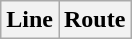<table class="wikitable">
<tr class="hintergrundfarbe6">
<th>Line</th>
<th>Route<br></th>
</tr>
</table>
